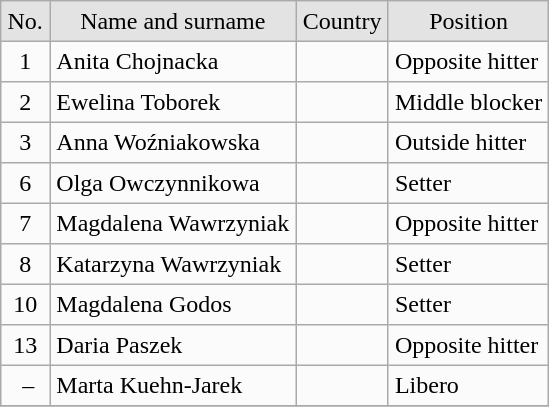<table border="1" cellpadding="4" cellspacing="0" style="margin: 0 0 1em 1em; background: #fbfbfb; border: 1px #aaaaaa solid; border-collapse: collapse; text-align:center;">
<tr bgcolor=#e3e3e3>
<td>No.</td>
<td>Name and surname</td>
<td>Country</td>
<td>Position</td>
</tr>
<tr>
<td>1</td>
<td align=left>Anita Chojnacka</td>
<td align=left></td>
<td align=left>Opposite hitter</td>
</tr>
<tr>
<td>2</td>
<td align=left>Ewelina Toborek</td>
<td align=left></td>
<td align=left>Middle blocker</td>
</tr>
<tr>
<td>3</td>
<td align=left>Anna Woźniakowska</td>
<td align=left></td>
<td align=left>Outside hitter</td>
</tr>
<tr>
<td>6</td>
<td align=left>Olga Owczynnikowa</td>
<td align=left></td>
<td align=left>Setter</td>
</tr>
<tr>
<td>7</td>
<td align=left>Magdalena Wawrzyniak</td>
<td align=left></td>
<td align=left>Opposite hitter</td>
</tr>
<tr>
<td>8</td>
<td align=left>Katarzyna Wawrzyniak</td>
<td align=left></td>
<td align=left>Setter</td>
</tr>
<tr>
<td>10</td>
<td align=left>Magdalena Godos</td>
<td align=left></td>
<td align=left>Setter</td>
</tr>
<tr>
<td>13</td>
<td align=left>Daria Paszek</td>
<td align=left></td>
<td align=left>Opposite hitter</td>
</tr>
<tr>
<td> –</td>
<td align=left>Marta Kuehn-Jarek</td>
<td align=left></td>
<td align=left>Libero</td>
</tr>
<tr>
</tr>
</table>
